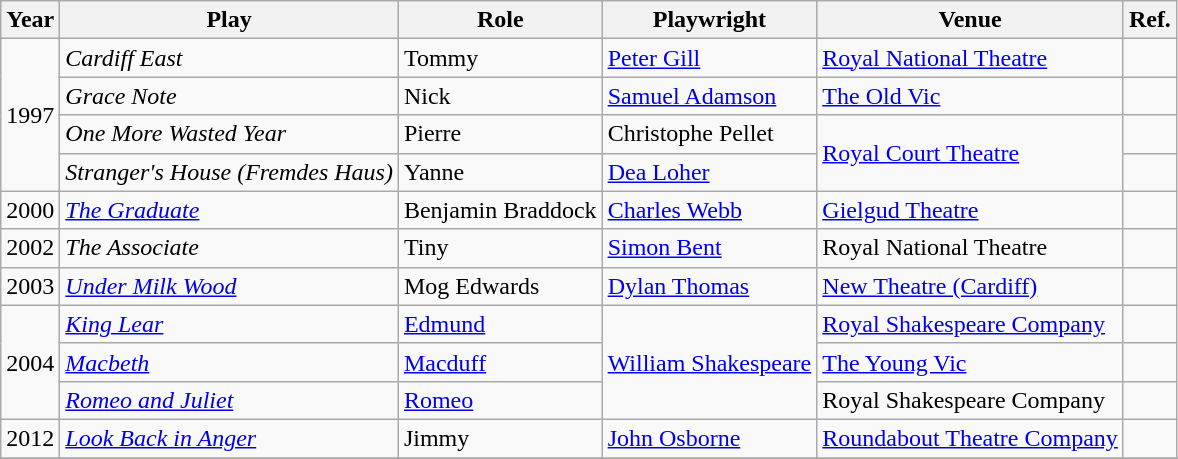<table class="wikitable sortable">
<tr>
<th>Year</th>
<th>Play</th>
<th>Role</th>
<th>Playwright</th>
<th>Venue</th>
<th class=unsortable>Ref.</th>
</tr>
<tr>
<td rowspan="4">1997</td>
<td><em>Cardiff East</em></td>
<td>Tommy</td>
<td><a href='#'>Peter Gill</a></td>
<td><a href='#'>Royal National Theatre</a></td>
<td></td>
</tr>
<tr>
<td><em>Grace Note</em></td>
<td>Nick</td>
<td><a href='#'>Samuel Adamson</a></td>
<td><a href='#'>The Old Vic</a></td>
<td></td>
</tr>
<tr>
<td><em>One More Wasted Year</em></td>
<td>Pierre</td>
<td>Christophe Pellet</td>
<td rowspan="2"><a href='#'>Royal Court Theatre</a></td>
<td></td>
</tr>
<tr>
<td><em>Stranger's House (Fremdes Haus)</em></td>
<td>Yanne</td>
<td><a href='#'>Dea Loher</a></td>
<td></td>
</tr>
<tr>
<td>2000</td>
<td data-sort-value="Graduate, The"><em><a href='#'>The Graduate</a></em></td>
<td>Benjamin Braddock</td>
<td><a href='#'>Charles Webb</a></td>
<td><a href='#'>Gielgud Theatre</a></td>
<td></td>
</tr>
<tr>
<td>2002</td>
<td data-sort-value="Associate, The"><em>The Associate</em></td>
<td>Tiny</td>
<td><a href='#'>Simon Bent</a></td>
<td>Royal National Theatre</td>
<td></td>
</tr>
<tr>
<td>2003</td>
<td><em><a href='#'>Under Milk Wood</a></em></td>
<td>Mog Edwards</td>
<td><a href='#'>Dylan Thomas</a></td>
<td><a href='#'>New Theatre (Cardiff)</a></td>
<td></td>
</tr>
<tr>
<td rowspan="3">2004</td>
<td><em><a href='#'>King Lear</a></em></td>
<td><a href='#'>Edmund</a></td>
<td rowspan="3"><a href='#'>William Shakespeare</a></td>
<td><a href='#'>Royal Shakespeare Company</a></td>
<td></td>
</tr>
<tr>
<td><em><a href='#'>Macbeth</a></em></td>
<td><a href='#'>Macduff</a></td>
<td><a href='#'>The Young Vic</a></td>
<td></td>
</tr>
<tr>
<td><em><a href='#'>Romeo and Juliet</a></em></td>
<td><a href='#'>Romeo</a></td>
<td>Royal Shakespeare Company</td>
<td></td>
</tr>
<tr>
<td>2012</td>
<td><em><a href='#'>Look Back in Anger</a></em></td>
<td>Jimmy</td>
<td><a href='#'>John Osborne</a></td>
<td><a href='#'>Roundabout Theatre Company</a></td>
<td></td>
</tr>
<tr>
</tr>
</table>
